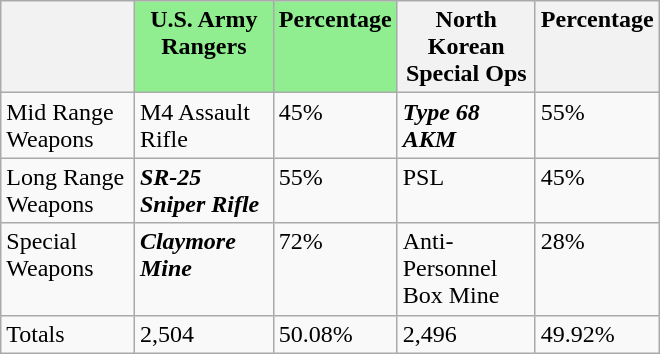<table class="wikitable" style="text-align:left; width:440px; height:200px">
<tr valign="top">
<th style="width:120px;"></th>
<th style="width:120px; background:lightgreen;">U.S. Army Rangers</th>
<th style="width:40px; background:lightgreen;">Percentage</th>
<th style="width:120px;">North Korean Special Ops</th>
<th style="width:40px;">Percentage</th>
</tr>
<tr valign="top">
<td>Mid Range Weapons</td>
<td>M4 Assault Rifle</td>
<td>45%</td>
<td><strong><em>Type 68 AKM</em></strong></td>
<td>55%</td>
</tr>
<tr valign="top">
<td>Long Range Weapons</td>
<td><strong><em>SR-25 Sniper Rifle</em></strong></td>
<td>55%</td>
<td>PSL</td>
<td>45%</td>
</tr>
<tr valign="top">
<td>Special Weapons</td>
<td><strong><em>Claymore Mine</em></strong></td>
<td>72%</td>
<td>Anti-Personnel Box Mine</td>
<td>28%</td>
</tr>
<tr valign="top">
<td>Totals</td>
<td>2,504</td>
<td>50.08%</td>
<td>2,496</td>
<td>49.92%</td>
</tr>
</table>
